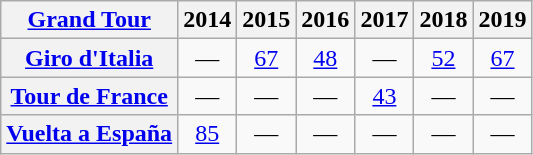<table class="wikitable plainrowheaders">
<tr>
<th scope="col"><a href='#'>Grand Tour</a></th>
<th scope="col">2014</th>
<th scope="col">2015</th>
<th scope="col">2016</th>
<th scope="col">2017</th>
<th scope="col">2018</th>
<th scope="col">2019</th>
</tr>
<tr style="text-align:center;">
<th scope="row"> <a href='#'>Giro d'Italia</a></th>
<td>—</td>
<td><a href='#'>67</a></td>
<td><a href='#'>48</a></td>
<td>—</td>
<td><a href='#'>52</a></td>
<td><a href='#'>67</a></td>
</tr>
<tr style="text-align:center;">
<th scope="row"> <a href='#'>Tour de France</a></th>
<td>—</td>
<td>—</td>
<td>—</td>
<td><a href='#'>43</a></td>
<td>—</td>
<td>—</td>
</tr>
<tr style="text-align:center;">
<th scope="row"> <a href='#'>Vuelta a España</a></th>
<td><a href='#'>85</a></td>
<td>—</td>
<td>—</td>
<td>—</td>
<td>—</td>
<td>—</td>
</tr>
</table>
